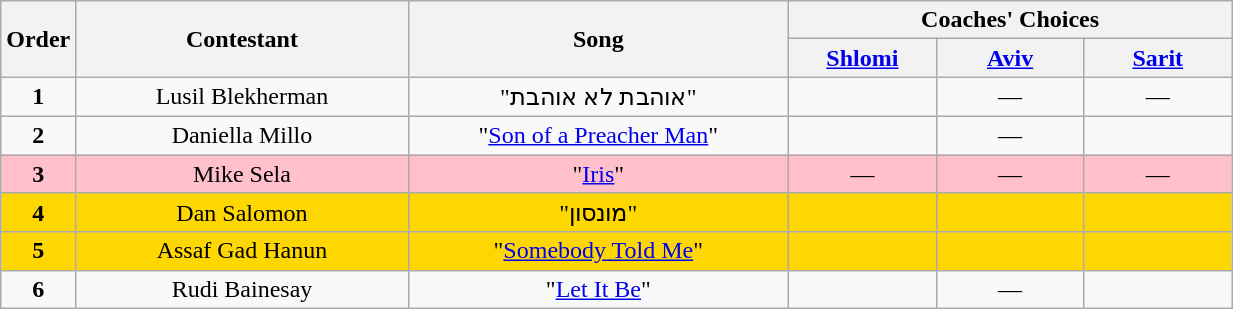<table class="wikitable" style="text-align: center; width:65%;">
<tr>
<th rowspan=2 width="05%">Order</th>
<th rowspan=2 width="27%">Contestant</th>
<th rowspan=2>Song</th>
<th colspan=3>Coaches' Choices</th>
</tr>
<tr>
<th width="12%"><a href='#'>Shlomi</a></th>
<th width="12%"><a href='#'>Aviv</a></th>
<th width="12%"><a href='#'>Sarit</a></th>
</tr>
<tr>
<td align="center"><strong>1</strong></td>
<td>Lusil Blekherman</td>
<td>"אוהבת לא אוהבת"</td>
<td style=";text-align:center;"></td>
<td align="center">—</td>
<td align="center">—</td>
</tr>
<tr>
<td align="center"><strong>2</strong></td>
<td>Daniella Millo</td>
<td>"<a href='#'>Son of a Preacher Man</a>"</td>
<td style=";text-align:center;"></td>
<td align="center">—</td>
<td style=";text-align:center;"></td>
</tr>
<tr bgcolor="pink">
<td align="center"><strong>3</strong></td>
<td>Mike Sela</td>
<td>"<a href='#'>Iris</a>"</td>
<td align="center">—</td>
<td align="center">—</td>
<td align="center">—</td>
</tr>
<tr bgcolor="gold">
<td align="center"><strong>4</strong></td>
<td>Dan Salomon</td>
<td>"מונסון"</td>
<td style=";text-align:center;"></td>
<td style=";text-align:center;"></td>
<td style=";text-align:center;"></td>
</tr>
<tr bgcolor="gold">
<td align="center"><strong>5</strong></td>
<td>Assaf Gad Hanun</td>
<td>"<a href='#'>Somebody Told Me</a>"</td>
<td style=";text-align:center;"></td>
<td style=";text-align:center;"></td>
<td style=";text-align:center;"></td>
</tr>
<tr>
<td align="center"><strong>6</strong></td>
<td>Rudi Bainesay</td>
<td>"<a href='#'>Let It Be</a>"</td>
<td style=";text-align:center;"></td>
<td align="center">—</td>
<td style=";text-align:center;"></td>
</tr>
</table>
